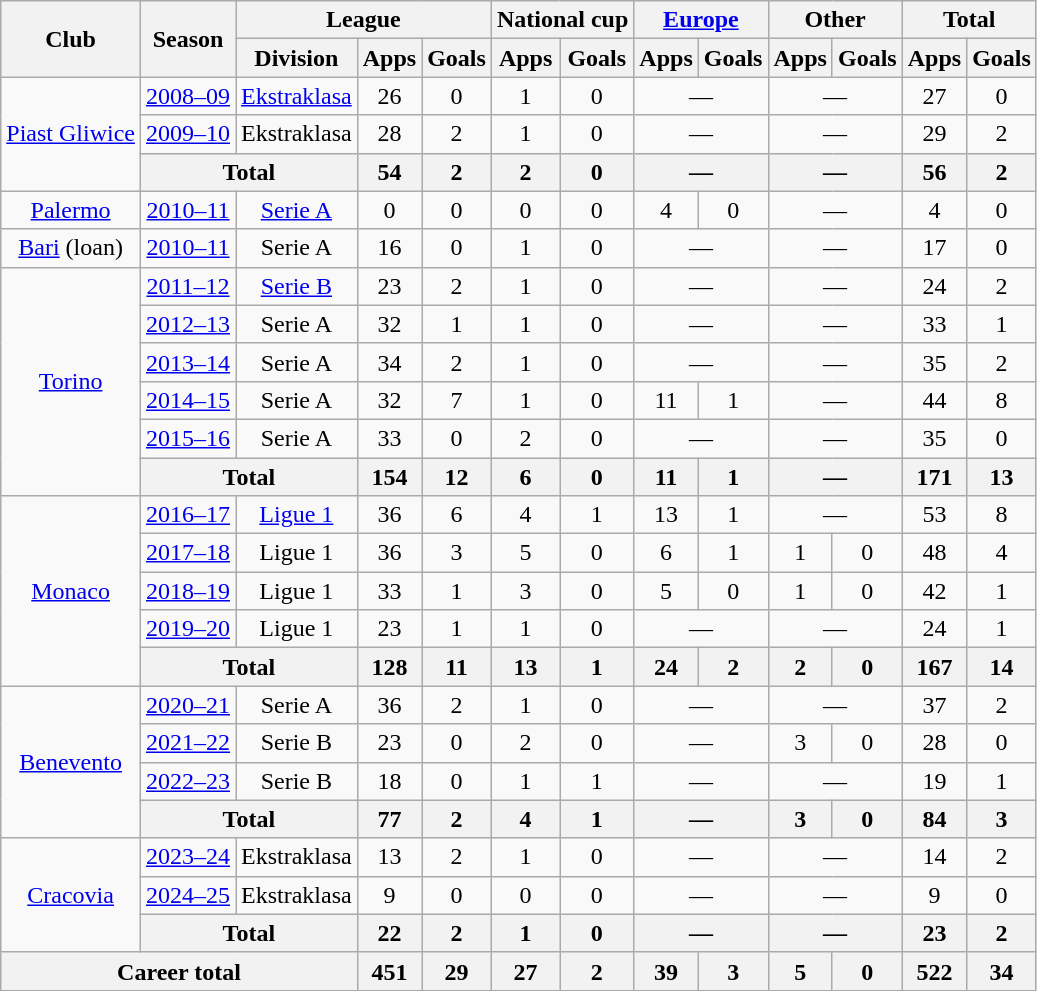<table class="wikitable" style="text-align:center">
<tr>
<th rowspan="2">Club</th>
<th rowspan="2">Season</th>
<th colspan="3">League</th>
<th colspan="2">National cup</th>
<th colspan="2"><a href='#'>Europe</a></th>
<th colspan="2">Other</th>
<th colspan="2">Total</th>
</tr>
<tr>
<th>Division</th>
<th>Apps</th>
<th>Goals</th>
<th>Apps</th>
<th>Goals</th>
<th>Apps</th>
<th>Goals</th>
<th>Apps</th>
<th>Goals</th>
<th>Apps</th>
<th>Goals</th>
</tr>
<tr>
<td rowspan="3"><a href='#'>Piast Gliwice</a></td>
<td><a href='#'>2008–09</a></td>
<td><a href='#'>Ekstraklasa</a></td>
<td>26</td>
<td>0</td>
<td>1</td>
<td>0</td>
<td colspan="2">—</td>
<td colspan="2">—</td>
<td>27</td>
<td>0</td>
</tr>
<tr>
<td><a href='#'>2009–10</a></td>
<td>Ekstraklasa</td>
<td>28</td>
<td>2</td>
<td>1</td>
<td>0</td>
<td colspan="2">—</td>
<td colspan="2">—</td>
<td>29</td>
<td>2</td>
</tr>
<tr>
<th colspan="2">Total</th>
<th>54</th>
<th>2</th>
<th>2</th>
<th>0</th>
<th colspan="2">—</th>
<th colspan="2">—</th>
<th>56</th>
<th>2</th>
</tr>
<tr>
<td><a href='#'>Palermo</a></td>
<td><a href='#'>2010–11</a></td>
<td><a href='#'>Serie A</a></td>
<td>0</td>
<td>0</td>
<td>0</td>
<td>0</td>
<td>4</td>
<td>0</td>
<td colspan="2">—</td>
<td>4</td>
<td>0</td>
</tr>
<tr>
<td><a href='#'>Bari</a> (loan)</td>
<td><a href='#'>2010–11</a></td>
<td>Serie A</td>
<td>16</td>
<td>0</td>
<td>1</td>
<td>0</td>
<td colspan="2">—</td>
<td colspan="2">—</td>
<td>17</td>
<td>0</td>
</tr>
<tr>
<td rowspan="6"><a href='#'>Torino</a></td>
<td><a href='#'>2011–12</a></td>
<td><a href='#'>Serie B</a></td>
<td>23</td>
<td>2</td>
<td>1</td>
<td>0</td>
<td colspan="2">—</td>
<td colspan="2">—</td>
<td>24</td>
<td>2</td>
</tr>
<tr>
<td><a href='#'>2012–13</a></td>
<td>Serie A</td>
<td>32</td>
<td>1</td>
<td>1</td>
<td>0</td>
<td colspan="2">—</td>
<td colspan="2">—</td>
<td>33</td>
<td>1</td>
</tr>
<tr>
<td><a href='#'>2013–14</a></td>
<td>Serie A</td>
<td>34</td>
<td>2</td>
<td>1</td>
<td>0</td>
<td colspan="2">—</td>
<td colspan="2">—</td>
<td>35</td>
<td>2</td>
</tr>
<tr>
<td><a href='#'>2014–15</a></td>
<td>Serie A</td>
<td>32</td>
<td>7</td>
<td>1</td>
<td>0</td>
<td>11</td>
<td>1</td>
<td colspan="2">—</td>
<td>44</td>
<td>8</td>
</tr>
<tr>
<td><a href='#'>2015–16</a></td>
<td>Serie A</td>
<td>33</td>
<td>0</td>
<td>2</td>
<td>0</td>
<td colspan="2">—</td>
<td colspan="2">—</td>
<td>35</td>
<td>0</td>
</tr>
<tr>
<th colspan="2">Total</th>
<th>154</th>
<th>12</th>
<th>6</th>
<th>0</th>
<th>11</th>
<th>1</th>
<th colspan="2">—</th>
<th>171</th>
<th>13</th>
</tr>
<tr>
<td rowspan="5"><a href='#'>Monaco</a></td>
<td><a href='#'>2016–17</a></td>
<td><a href='#'>Ligue 1</a></td>
<td>36</td>
<td>6</td>
<td>4</td>
<td>1</td>
<td>13</td>
<td>1</td>
<td colspan="2">—</td>
<td>53</td>
<td>8</td>
</tr>
<tr>
<td><a href='#'>2017–18</a></td>
<td>Ligue 1</td>
<td>36</td>
<td>3</td>
<td>5</td>
<td>0</td>
<td>6</td>
<td>1</td>
<td>1</td>
<td>0</td>
<td>48</td>
<td>4</td>
</tr>
<tr>
<td><a href='#'>2018–19</a></td>
<td>Ligue 1</td>
<td>33</td>
<td>1</td>
<td>3</td>
<td>0</td>
<td>5</td>
<td>0</td>
<td>1</td>
<td>0</td>
<td>42</td>
<td>1</td>
</tr>
<tr>
<td><a href='#'>2019–20</a></td>
<td>Ligue 1</td>
<td>23</td>
<td>1</td>
<td>1</td>
<td>0</td>
<td colspan="2">—</td>
<td colspan="2">—</td>
<td>24</td>
<td>1</td>
</tr>
<tr>
<th colspan="2">Total</th>
<th>128</th>
<th>11</th>
<th>13</th>
<th>1</th>
<th>24</th>
<th>2</th>
<th>2</th>
<th>0</th>
<th>167</th>
<th>14</th>
</tr>
<tr>
<td rowspan="4"><a href='#'>Benevento</a></td>
<td><a href='#'>2020–21</a></td>
<td>Serie A</td>
<td>36</td>
<td>2</td>
<td>1</td>
<td>0</td>
<td colspan="2">—</td>
<td colspan="2">—</td>
<td>37</td>
<td>2</td>
</tr>
<tr>
<td><a href='#'>2021–22</a></td>
<td>Serie B</td>
<td>23</td>
<td>0</td>
<td>2</td>
<td>0</td>
<td colspan="2">—</td>
<td>3</td>
<td>0</td>
<td>28</td>
<td>0</td>
</tr>
<tr>
<td><a href='#'>2022–23</a></td>
<td>Serie B</td>
<td>18</td>
<td>0</td>
<td>1</td>
<td>1</td>
<td colspan="2">—</td>
<td colspan="2">—</td>
<td>19</td>
<td>1</td>
</tr>
<tr>
<th colspan="2">Total</th>
<th>77</th>
<th>2</th>
<th>4</th>
<th>1</th>
<th colspan="2">—</th>
<th>3</th>
<th>0</th>
<th>84</th>
<th>3</th>
</tr>
<tr>
<td rowspan="3"><a href='#'>Cracovia</a></td>
<td><a href='#'>2023–24</a></td>
<td>Ekstraklasa</td>
<td>13</td>
<td>2</td>
<td>1</td>
<td>0</td>
<td colspan="2">—</td>
<td colspan="2">—</td>
<td>14</td>
<td>2</td>
</tr>
<tr>
<td><a href='#'>2024–25</a></td>
<td>Ekstraklasa</td>
<td>9</td>
<td>0</td>
<td>0</td>
<td>0</td>
<td colspan="2">—</td>
<td colspan="2">—</td>
<td>9</td>
<td>0</td>
</tr>
<tr>
<th colspan="2">Total</th>
<th>22</th>
<th>2</th>
<th>1</th>
<th>0</th>
<th colspan="2">—</th>
<th colspan="2">—</th>
<th>23</th>
<th>2</th>
</tr>
<tr>
<th colspan="3">Career total</th>
<th>451</th>
<th>29</th>
<th>27</th>
<th>2</th>
<th>39</th>
<th>3</th>
<th>5</th>
<th>0</th>
<th>522</th>
<th>34</th>
</tr>
</table>
